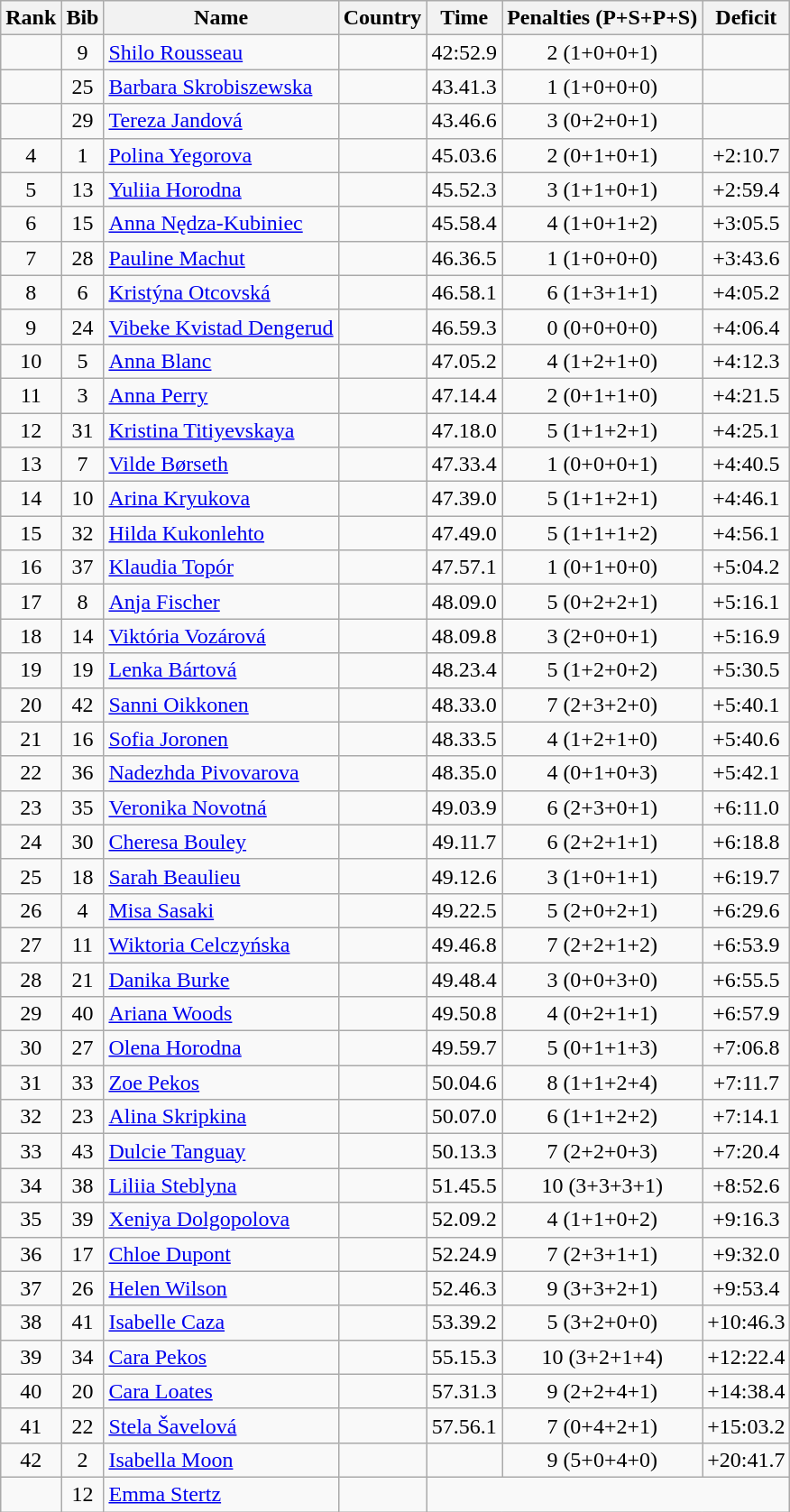<table class="wikitable sortable" style="text-align:center">
<tr>
<th>Rank</th>
<th>Bib</th>
<th>Name</th>
<th>Country</th>
<th>Time</th>
<th>Penalties (P+S+P+S)</th>
<th>Deficit</th>
</tr>
<tr>
<td></td>
<td>9</td>
<td align=left><a href='#'>Shilo Rousseau</a></td>
<td align=left></td>
<td>42:52.9</td>
<td>2 (1+0+0+1)</td>
<td></td>
</tr>
<tr>
<td></td>
<td>25</td>
<td align=left><a href='#'>Barbara Skrobiszewska</a></td>
<td align=left></td>
<td>43.41.3</td>
<td>1 (1+0+0+0)</td>
<td></td>
</tr>
<tr>
<td></td>
<td>29</td>
<td align=left><a href='#'>Tereza Jandová</a></td>
<td align=left></td>
<td>43.46.6</td>
<td>3 (0+2+0+1)</td>
<td></td>
</tr>
<tr>
<td>4</td>
<td>1</td>
<td align=left><a href='#'>Polina Yegorova</a></td>
<td align=left></td>
<td>45.03.6</td>
<td>2 (0+1+0+1)</td>
<td>+2:10.7</td>
</tr>
<tr>
<td>5</td>
<td>13</td>
<td align=left><a href='#'>Yuliia Horodna</a></td>
<td align=left></td>
<td>45.52.3</td>
<td>3 (1+1+0+1)</td>
<td>+2:59.4</td>
</tr>
<tr>
<td>6</td>
<td>15</td>
<td align=left><a href='#'>Anna Nędza-Kubiniec</a></td>
<td align=left></td>
<td>45.58.4</td>
<td>4 (1+0+1+2)</td>
<td>+3:05.5</td>
</tr>
<tr>
<td>7</td>
<td>28</td>
<td align=left><a href='#'>Pauline Machut</a></td>
<td align=left></td>
<td>46.36.5</td>
<td>1 (1+0+0+0)</td>
<td>+3:43.6</td>
</tr>
<tr>
<td>8</td>
<td>6</td>
<td align=left><a href='#'>Kristýna Otcovská</a></td>
<td align=left></td>
<td>46.58.1</td>
<td>6 (1+3+1+1)</td>
<td>+4:05.2</td>
</tr>
<tr>
<td>9</td>
<td>24</td>
<td align=left><a href='#'>Vibeke Kvistad Dengerud</a></td>
<td align=left></td>
<td>46.59.3</td>
<td>0 (0+0+0+0)</td>
<td>+4:06.4</td>
</tr>
<tr>
<td>10</td>
<td>5</td>
<td align=left><a href='#'>Anna Blanc</a></td>
<td align=left></td>
<td>47.05.2</td>
<td>4 (1+2+1+0)</td>
<td>+4:12.3</td>
</tr>
<tr>
<td>11</td>
<td>3</td>
<td align=left><a href='#'>Anna Perry</a></td>
<td align=left></td>
<td>47.14.4</td>
<td>2 (0+1+1+0)</td>
<td>+4:21.5</td>
</tr>
<tr>
<td>12</td>
<td>31</td>
<td align=left><a href='#'>Kristina Titiyevskaya</a></td>
<td align=left></td>
<td>47.18.0</td>
<td>5 (1+1+2+1)</td>
<td>+4:25.1</td>
</tr>
<tr>
<td>13</td>
<td>7</td>
<td align=left><a href='#'>Vilde Børseth</a></td>
<td align=left></td>
<td>47.33.4</td>
<td>1 (0+0+0+1)</td>
<td>+4:40.5</td>
</tr>
<tr>
<td>14</td>
<td>10</td>
<td align=left><a href='#'>Arina Kryukova</a></td>
<td align=left></td>
<td>47.39.0</td>
<td>5 (1+1+2+1)</td>
<td>+4:46.1</td>
</tr>
<tr>
<td>15</td>
<td>32</td>
<td align=left><a href='#'>Hilda Kukonlehto</a></td>
<td align=left></td>
<td>47.49.0</td>
<td>5 (1+1+1+2)</td>
<td>+4:56.1</td>
</tr>
<tr>
<td>16</td>
<td>37</td>
<td align=left><a href='#'>Klaudia Topór</a></td>
<td align=left></td>
<td>47.57.1</td>
<td>1 (0+1+0+0)</td>
<td>+5:04.2</td>
</tr>
<tr>
<td>17</td>
<td>8</td>
<td align=left><a href='#'>Anja Fischer</a></td>
<td align=left></td>
<td>48.09.0</td>
<td>5 (0+2+2+1)</td>
<td>+5:16.1</td>
</tr>
<tr>
<td>18</td>
<td>14</td>
<td align=left><a href='#'>Viktória Vozárová</a></td>
<td align=left></td>
<td>48.09.8</td>
<td>3 (2+0+0+1)</td>
<td>+5:16.9</td>
</tr>
<tr>
<td>19</td>
<td>19</td>
<td align=left><a href='#'>Lenka Bártová</a></td>
<td align=left></td>
<td>48.23.4</td>
<td>5 (1+2+0+2)</td>
<td>+5:30.5</td>
</tr>
<tr>
<td>20</td>
<td>42</td>
<td align=left><a href='#'>Sanni Oikkonen</a></td>
<td align=left></td>
<td>48.33.0</td>
<td>7 (2+3+2+0)</td>
<td>+5:40.1</td>
</tr>
<tr>
<td>21</td>
<td>16</td>
<td align=left><a href='#'>Sofia Joronen</a></td>
<td align=left></td>
<td>48.33.5</td>
<td>4 (1+2+1+0)</td>
<td>+5:40.6</td>
</tr>
<tr>
<td>22</td>
<td>36</td>
<td align=left><a href='#'>Nadezhda Pivovarova</a></td>
<td align=left></td>
<td>48.35.0</td>
<td>4 (0+1+0+3)</td>
<td>+5:42.1</td>
</tr>
<tr>
<td>23</td>
<td>35</td>
<td align=left><a href='#'>Veronika Novotná</a></td>
<td align=left></td>
<td>49.03.9</td>
<td>6 (2+3+0+1)</td>
<td>+6:11.0</td>
</tr>
<tr>
<td>24</td>
<td>30</td>
<td align=left><a href='#'>Cheresa Bouley</a></td>
<td align=left></td>
<td>49.11.7</td>
<td>6 (2+2+1+1)</td>
<td>+6:18.8</td>
</tr>
<tr>
<td>25</td>
<td>18</td>
<td align=left><a href='#'>Sarah Beaulieu</a></td>
<td align=left></td>
<td>49.12.6</td>
<td>3 (1+0+1+1)</td>
<td>+6:19.7</td>
</tr>
<tr>
<td>26</td>
<td>4</td>
<td align=left><a href='#'>Misa Sasaki</a></td>
<td align=left></td>
<td>49.22.5</td>
<td>5 (2+0+2+1)</td>
<td>+6:29.6</td>
</tr>
<tr>
<td>27</td>
<td>11</td>
<td align=left><a href='#'>Wiktoria Celczyńska</a></td>
<td align=left></td>
<td>49.46.8</td>
<td>7 (2+2+1+2)</td>
<td>+6:53.9</td>
</tr>
<tr>
<td>28</td>
<td>21</td>
<td align=left><a href='#'>Danika Burke</a></td>
<td align=left></td>
<td>49.48.4</td>
<td>3 (0+0+3+0)</td>
<td>+6:55.5</td>
</tr>
<tr>
<td>29</td>
<td>40</td>
<td align=left><a href='#'>Ariana Woods</a></td>
<td align=left></td>
<td>49.50.8</td>
<td>4 (0+2+1+1)</td>
<td>+6:57.9</td>
</tr>
<tr>
<td>30</td>
<td>27</td>
<td align=left><a href='#'>Olena Horodna</a></td>
<td align=left></td>
<td>49.59.7</td>
<td>5 (0+1+1+3)</td>
<td>+7:06.8</td>
</tr>
<tr>
<td>31</td>
<td>33</td>
<td align=left><a href='#'>Zoe Pekos</a></td>
<td align=left></td>
<td>50.04.6</td>
<td>8 (1+1+2+4)</td>
<td>+7:11.7</td>
</tr>
<tr>
<td>32</td>
<td>23</td>
<td align=left><a href='#'>Alina Skripkina</a></td>
<td align=left></td>
<td>50.07.0</td>
<td>6 (1+1+2+2)</td>
<td>+7:14.1</td>
</tr>
<tr>
<td>33</td>
<td>43</td>
<td align=left><a href='#'>Dulcie Tanguay</a></td>
<td align=left></td>
<td>50.13.3</td>
<td>7 (2+2+0+3)</td>
<td>+7:20.4</td>
</tr>
<tr>
<td>34</td>
<td>38</td>
<td align=left><a href='#'>Liliia Steblyna</a></td>
<td align=left></td>
<td>51.45.5</td>
<td>10 (3+3+3+1)</td>
<td>+8:52.6</td>
</tr>
<tr>
<td>35</td>
<td>39</td>
<td align=left><a href='#'>Xeniya Dolgopolova</a></td>
<td align=left></td>
<td>52.09.2</td>
<td>4 (1+1+0+2)</td>
<td>+9:16.3</td>
</tr>
<tr>
<td>36</td>
<td>17</td>
<td align=left><a href='#'>Chloe Dupont</a></td>
<td align=left></td>
<td>52.24.9</td>
<td>7 (2+3+1+1)</td>
<td>+9:32.0</td>
</tr>
<tr>
<td>37</td>
<td>26</td>
<td align=left><a href='#'>Helen Wilson</a></td>
<td align=left></td>
<td>52.46.3</td>
<td>9 (3+3+2+1)</td>
<td>+9:53.4</td>
</tr>
<tr>
<td>38</td>
<td>41</td>
<td align=left><a href='#'>Isabelle Caza</a></td>
<td align=left></td>
<td>53.39.2</td>
<td>5 (3+2+0+0)</td>
<td>+10:46.3</td>
</tr>
<tr>
<td>39</td>
<td>34</td>
<td align=left><a href='#'>Cara Pekos</a></td>
<td align=left></td>
<td>55.15.3</td>
<td>10 (3+2+1+4)</td>
<td>+12:22.4</td>
</tr>
<tr>
<td>40</td>
<td>20</td>
<td align=left><a href='#'>Cara Loates</a></td>
<td align=left></td>
<td>57.31.3</td>
<td>9 (2+2+4+1)</td>
<td>+14:38.4</td>
</tr>
<tr>
<td>41</td>
<td>22</td>
<td align=left><a href='#'>Stela Šavelová</a></td>
<td align=left></td>
<td>57.56.1</td>
<td>7 (0+4+2+1)</td>
<td>+15:03.2</td>
</tr>
<tr>
<td>42</td>
<td>2</td>
<td align=left><a href='#'>Isabella Moon</a></td>
<td align=left></td>
<td></td>
<td>9 (5+0+4+0)</td>
<td>+20:41.7</td>
</tr>
<tr>
<td></td>
<td>12</td>
<td align=left><a href='#'>Emma Stertz</a></td>
<td align=left></td>
<td colspan=3></td>
</tr>
</table>
